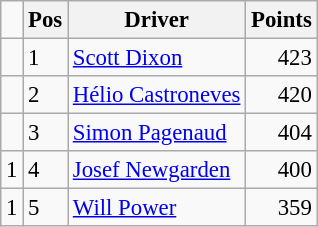<table class="wikitable" style="font-size: 95%;">
<tr>
<td></td>
<th>Pos</th>
<th>Driver</th>
<th>Points</th>
</tr>
<tr>
<td align="left"></td>
<td>1</td>
<td> <a href='#'>Scott Dixon</a></td>
<td align="right">423</td>
</tr>
<tr>
<td align="left"></td>
<td>2</td>
<td> <a href='#'>Hélio Castroneves</a></td>
<td align="right">420</td>
</tr>
<tr>
<td align="left"></td>
<td>3</td>
<td> <a href='#'>Simon Pagenaud</a></td>
<td align="right">404</td>
</tr>
<tr>
<td align="left"> 1</td>
<td>4</td>
<td> <a href='#'>Josef Newgarden</a></td>
<td align="right">400</td>
</tr>
<tr>
<td align="left"> 1</td>
<td>5</td>
<td> <a href='#'>Will Power</a></td>
<td align="right">359</td>
</tr>
</table>
